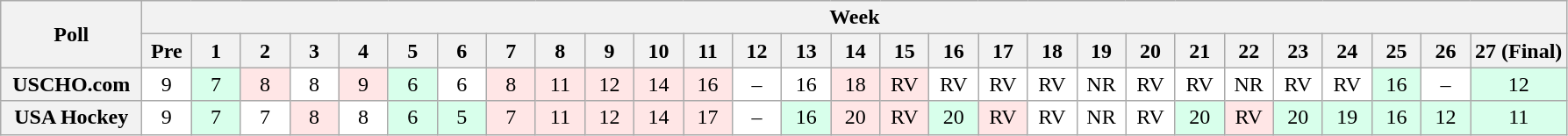<table class="wikitable" style="white-space:nowrap;">
<tr>
<th scope="col" width="100" rowspan="2">Poll</th>
<th colspan="28">Week</th>
</tr>
<tr>
<th scope="col" width="30">Pre</th>
<th scope="col" width="30">1</th>
<th scope="col" width="30">2</th>
<th scope="col" width="30">3</th>
<th scope="col" width="30">4</th>
<th scope="col" width="30">5</th>
<th scope="col" width="30">6</th>
<th scope="col" width="30">7</th>
<th scope="col" width="30">8</th>
<th scope="col" width="30">9</th>
<th scope="col" width="30">10</th>
<th scope="col" width="30">11</th>
<th scope="col" width="30">12</th>
<th scope="col" width="30">13</th>
<th scope="col" width="30">14</th>
<th scope="col" width="30">15</th>
<th scope="col" width="30">16</th>
<th scope="col" width="30">17</th>
<th scope="col" width="30">18</th>
<th scope="col" width="30">19</th>
<th scope="col" width="30">20</th>
<th scope="col" width="30">21</th>
<th scope="col" width="30">22</th>
<th scope="col" width="30">23</th>
<th scope="col" width="30">24</th>
<th scope="col" width="30">25</th>
<th scope="col" width="30">26</th>
<th scope="col" width="30">27 (Final)</th>
</tr>
<tr style="text-align:center;">
<th>USCHO.com</th>
<td bgcolor=FFFFFF>9 </td>
<td bgcolor=D8FFEB>7 </td>
<td bgcolor=FFE6E6>8 </td>
<td bgcolor=FFFFFF>8 </td>
<td bgcolor=FFE6E6>9 </td>
<td bgcolor=D8FFEB>6 </td>
<td bgcolor=FFFFFF>6</td>
<td bgcolor=FFE6E6>8</td>
<td bgcolor=FFE6E6>11</td>
<td bgcolor=FFE6E6>12</td>
<td bgcolor=FFE6E6>14</td>
<td bgcolor=FFE6E6>16</td>
<td bgcolor=FFFFFF>–</td>
<td bgcolor=FFFFFF>16</td>
<td bgcolor=FFE6E6>18</td>
<td bgcolor=FFE6E6>RV</td>
<td bgcolor=FFFFFF>RV</td>
<td bgcolor=FFFFFF>RV</td>
<td bgcolor=FFFFFF>RV</td>
<td bgcolor=FFFFFF>NR</td>
<td bgcolor=FFFFFF>RV</td>
<td bgcolor=FFFFFF>RV</td>
<td bgcolor=FFFFFF>NR</td>
<td bgcolor=FFFFFF>RV</td>
<td bgcolor=FFFFFF>RV</td>
<td bgcolor=D8FFEB>16</td>
<td bgcolor=FFFFFF>–</td>
<td bgcolor=D8FFEB>12</td>
</tr>
<tr style="text-align:center;">
<th>USA Hockey</th>
<td bgcolor=FFFFFF>9 </td>
<td bgcolor=D8FFEB>7 </td>
<td bgcolor=FFFFFF>7 </td>
<td bgcolor=FFE6E6>8 </td>
<td bgcolor=FFFFFF>8 </td>
<td bgcolor=D8FFEB>6 </td>
<td bgcolor=D8FFEB>5</td>
<td bgcolor=FFE6E6>7</td>
<td bgcolor=FFE6E6>11</td>
<td bgcolor=FFE6E6>12</td>
<td bgcolor=FFE6E6>14</td>
<td bgcolor=FFE6E6>17</td>
<td bgcolor=FFFFFF>–</td>
<td bgcolor=D8FFEB>16</td>
<td bgcolor=FFE6E6>20</td>
<td bgcolor=FFE6E6>RV</td>
<td bgcolor=D8FFEB>20</td>
<td bgcolor=FFE6E6>RV</td>
<td bgcolor=FFFFFF>RV</td>
<td bgcolor=FFFFFF>NR</td>
<td bgcolor=FFFFFF>RV</td>
<td bgcolor=D8FFEB>20</td>
<td bgcolor=FFE6E6>RV</td>
<td bgcolor=D8FFEB>20</td>
<td bgcolor=D8FFEB>19</td>
<td bgcolor=D8FFEB>16</td>
<td bgcolor=D8FFEB>12</td>
<td bgcolor=D8FFEB>11</td>
</tr>
</table>
